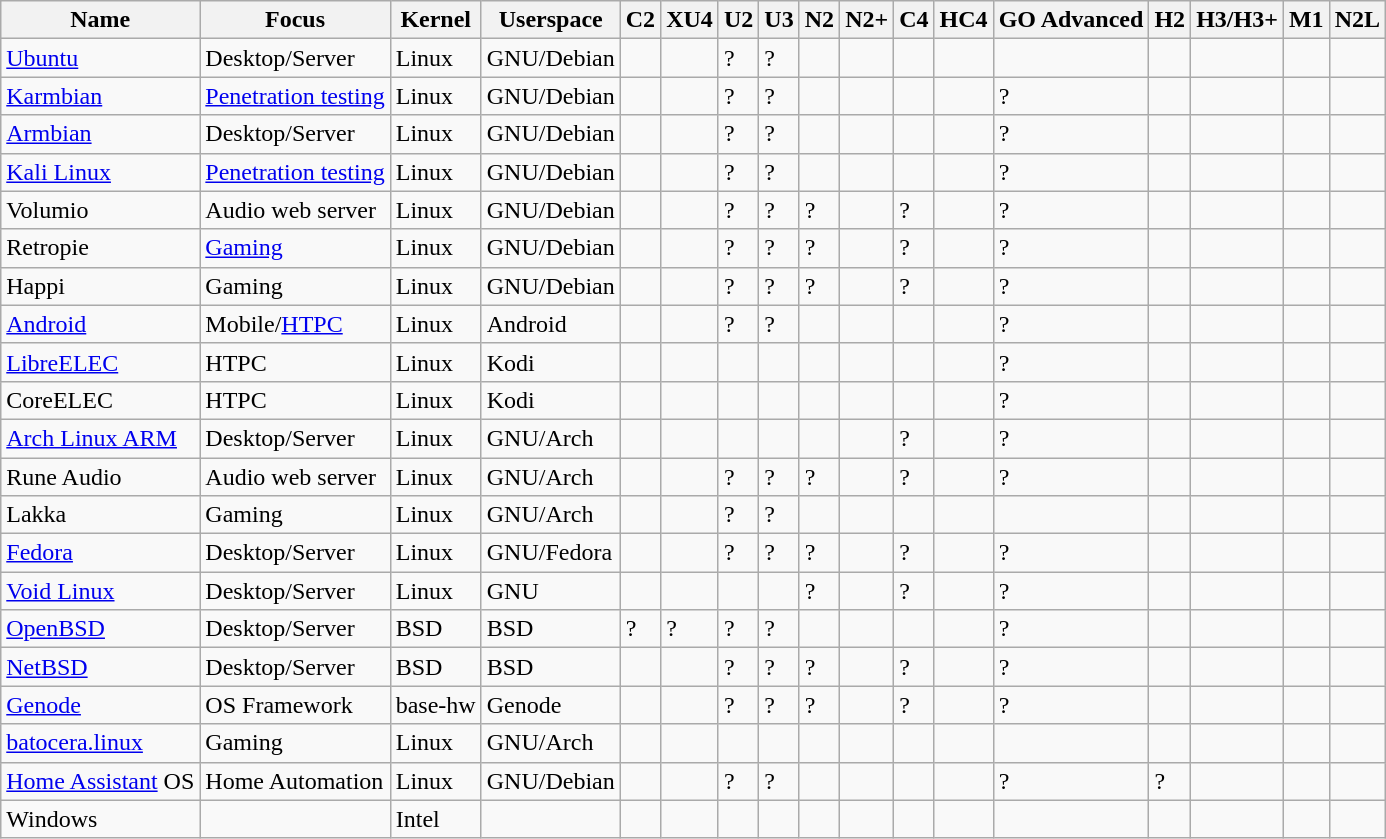<table class="wikitable sortable">
<tr>
<th>Name</th>
<th>Focus</th>
<th>Kernel</th>
<th>Userspace</th>
<th>C2</th>
<th>XU4</th>
<th>U2</th>
<th>U3</th>
<th>N2</th>
<th>N2+</th>
<th>C4</th>
<th>HC4</th>
<th>GO Advanced</th>
<th>H2</th>
<th>H3/H3+</th>
<th>M1</th>
<th>N2L</th>
</tr>
<tr>
<td><a href='#'>Ubuntu</a></td>
<td>Desktop/Server</td>
<td>Linux</td>
<td>GNU/Debian</td>
<td></td>
<td></td>
<td>?</td>
<td>?</td>
<td></td>
<td></td>
<td></td>
<td></td>
<td></td>
<td></td>
<td></td>
<td></td>
<td></td>
</tr>
<tr>
<td><a href='#'>Karmbian</a></td>
<td><a href='#'>Penetration testing</a></td>
<td>Linux</td>
<td>GNU/Debian</td>
<td></td>
<td></td>
<td>?</td>
<td>?</td>
<td></td>
<td></td>
<td></td>
<td></td>
<td>?</td>
<td></td>
<td></td>
<td></td>
<td></td>
</tr>
<tr>
<td><a href='#'>Armbian</a></td>
<td>Desktop/Server</td>
<td>Linux</td>
<td>GNU/Debian</td>
<td></td>
<td></td>
<td>?</td>
<td>?</td>
<td></td>
<td></td>
<td></td>
<td></td>
<td>?</td>
<td></td>
<td></td>
<td></td>
<td></td>
</tr>
<tr>
<td><a href='#'>Kali Linux</a></td>
<td><a href='#'>Penetration testing</a></td>
<td>Linux</td>
<td>GNU/Debian</td>
<td></td>
<td></td>
<td>?</td>
<td>?</td>
<td></td>
<td></td>
<td></td>
<td></td>
<td>?</td>
<td></td>
<td></td>
<td></td>
<td></td>
</tr>
<tr>
<td>Volumio</td>
<td>Audio web server</td>
<td>Linux</td>
<td>GNU/Debian</td>
<td></td>
<td></td>
<td>?</td>
<td>?</td>
<td>?</td>
<td></td>
<td>?</td>
<td></td>
<td>?</td>
<td></td>
<td></td>
<td></td>
<td></td>
</tr>
<tr>
<td>Retropie</td>
<td><a href='#'>Gaming</a></td>
<td>Linux</td>
<td>GNU/Debian</td>
<td></td>
<td></td>
<td>?</td>
<td>?</td>
<td>?</td>
<td></td>
<td>?</td>
<td></td>
<td>?</td>
<td></td>
<td></td>
<td></td>
<td></td>
</tr>
<tr>
<td>Happi</td>
<td>Gaming</td>
<td>Linux</td>
<td>GNU/Debian</td>
<td></td>
<td></td>
<td>?</td>
<td>?</td>
<td>?</td>
<td></td>
<td>?</td>
<td></td>
<td>?</td>
<td></td>
<td></td>
<td></td>
<td></td>
</tr>
<tr>
<td><a href='#'>Android</a></td>
<td>Mobile/<a href='#'>HTPC</a></td>
<td>Linux</td>
<td>Android</td>
<td></td>
<td></td>
<td>?</td>
<td>?</td>
<td></td>
<td></td>
<td></td>
<td></td>
<td>?</td>
<td></td>
<td></td>
<td></td>
<td></td>
</tr>
<tr>
<td><a href='#'>LibreELEC</a></td>
<td>HTPC</td>
<td>Linux</td>
<td>Kodi</td>
<td> </td>
<td> </td>
<td> </td>
<td> </td>
<td> </td>
<td></td>
<td> </td>
<td></td>
<td>?</td>
<td></td>
<td></td>
<td></td>
<td></td>
</tr>
<tr>
<td>CoreELEC</td>
<td>HTPC</td>
<td>Linux</td>
<td>Kodi</td>
<td> </td>
<td> </td>
<td> </td>
<td> </td>
<td> </td>
<td></td>
<td> </td>
<td></td>
<td>?</td>
<td></td>
<td></td>
<td></td>
<td></td>
</tr>
<tr>
<td><a href='#'>Arch Linux ARM</a></td>
<td>Desktop/Server</td>
<td>Linux</td>
<td>GNU/Arch</td>
<td> </td>
<td> </td>
<td> </td>
<td> </td>
<td> </td>
<td></td>
<td>?</td>
<td></td>
<td>?</td>
<td></td>
<td></td>
<td></td>
<td></td>
</tr>
<tr>
<td>Rune Audio</td>
<td>Audio web server</td>
<td>Linux</td>
<td>GNU/Arch</td>
<td></td>
<td></td>
<td>?</td>
<td>?</td>
<td>?</td>
<td></td>
<td>?</td>
<td></td>
<td>?</td>
<td></td>
<td></td>
<td></td>
<td></td>
</tr>
<tr>
<td>Lakka</td>
<td>Gaming</td>
<td>Linux</td>
<td>GNU/Arch</td>
<td></td>
<td></td>
<td>?</td>
<td>?</td>
<td></td>
<td></td>
<td></td>
<td></td>
<td></td>
<td></td>
<td></td>
<td></td>
<td></td>
</tr>
<tr>
<td><a href='#'>Fedora</a></td>
<td>Desktop/Server</td>
<td>Linux</td>
<td>GNU/Fedora</td>
<td></td>
<td></td>
<td>?</td>
<td>?</td>
<td>?</td>
<td></td>
<td>?</td>
<td></td>
<td>?</td>
<td></td>
<td></td>
<td></td>
<td></td>
</tr>
<tr>
<td><a href='#'>Void Linux</a></td>
<td>Desktop/Server</td>
<td>Linux</td>
<td>GNU</td>
<td></td>
<td></td>
<td></td>
<td></td>
<td>?</td>
<td></td>
<td>?</td>
<td></td>
<td>?</td>
<td></td>
<td></td>
<td></td>
<td></td>
</tr>
<tr>
<td><a href='#'>OpenBSD</a></td>
<td>Desktop/Server</td>
<td>BSD</td>
<td>BSD</td>
<td>?</td>
<td>?</td>
<td>?</td>
<td>?</td>
<td></td>
<td></td>
<td></td>
<td></td>
<td>?</td>
<td></td>
<td></td>
<td></td>
<td></td>
</tr>
<tr>
<td><a href='#'>NetBSD</a></td>
<td>Desktop/Server</td>
<td>BSD</td>
<td>BSD</td>
<td></td>
<td></td>
<td>?</td>
<td>?</td>
<td>?</td>
<td></td>
<td>?</td>
<td></td>
<td>?</td>
<td></td>
<td></td>
<td></td>
</tr>
<tr>
<td><a href='#'>Genode</a></td>
<td>OS Framework</td>
<td>base-hw</td>
<td>Genode</td>
<td></td>
<td></td>
<td>?</td>
<td>?</td>
<td>?</td>
<td></td>
<td>?</td>
<td></td>
<td>?</td>
<td></td>
<td></td>
<td></td>
<td></td>
</tr>
<tr>
<td><a href='#'>batocera.linux</a></td>
<td>Gaming</td>
<td>Linux</td>
<td>GNU/Arch</td>
<td></td>
<td></td>
<td></td>
<td></td>
<td></td>
<td></td>
<td></td>
<td></td>
<td></td>
<td></td>
<td></td>
<td></td>
<td></td>
</tr>
<tr>
<td><a href='#'>Home Assistant</a> OS </td>
<td>Home Automation</td>
<td>Linux</td>
<td>GNU/Debian</td>
<td></td>
<td></td>
<td>?</td>
<td>?</td>
<td></td>
<td></td>
<td></td>
<td></td>
<td>?</td>
<td>?</td>
<td></td>
<td></td>
<td></td>
</tr>
<tr>
<td>Windows</td>
<td></td>
<td>Intel</td>
<td></td>
<td></td>
<td></td>
<td></td>
<td></td>
<td></td>
<td></td>
<td></td>
<td></td>
<td></td>
<td></td>
<td></td>
<td></td>
</tr>
</table>
